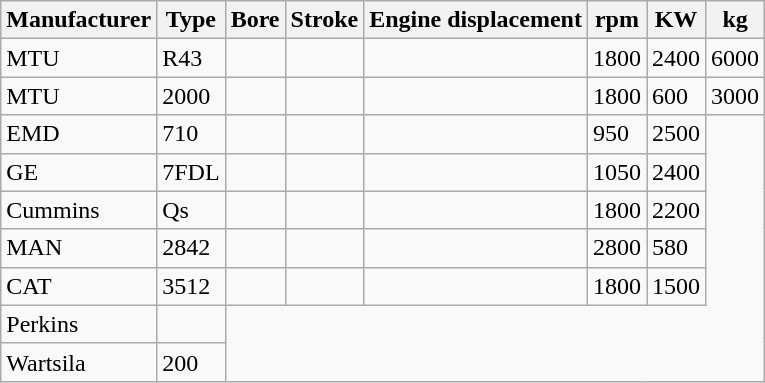<table class="wikitable sortable">
<tr>
<th>Manufacturer</th>
<th>Type</th>
<th>Bore</th>
<th>Stroke</th>
<th>Engine displacement</th>
<th>rpm</th>
<th>KW</th>
<th>kg</th>
</tr>
<tr>
<td>MTU</td>
<td>R43</td>
<td></td>
<td></td>
<td></td>
<td>1800</td>
<td>2400</td>
<td>6000</td>
</tr>
<tr>
<td>MTU</td>
<td>2000</td>
<td></td>
<td></td>
<td></td>
<td>1800</td>
<td>600</td>
<td>3000</td>
</tr>
<tr>
<td>EMD</td>
<td>710</td>
<td></td>
<td></td>
<td></td>
<td>950</td>
<td>2500</td>
</tr>
<tr>
<td>GE</td>
<td>7FDL</td>
<td></td>
<td></td>
<td></td>
<td>1050</td>
<td>2400</td>
</tr>
<tr>
<td>Cummins</td>
<td>Qs</td>
<td></td>
<td></td>
<td></td>
<td>1800</td>
<td>2200</td>
</tr>
<tr>
<td>MAN</td>
<td>2842</td>
<td></td>
<td></td>
<td></td>
<td>2800</td>
<td>580</td>
</tr>
<tr>
<td>CAT</td>
<td>3512</td>
<td></td>
<td></td>
<td></td>
<td>1800</td>
<td>1500</td>
</tr>
<tr>
<td>Perkins</td>
<td></td>
</tr>
<tr>
<td>Wartsila</td>
<td>200</td>
</tr>
</table>
